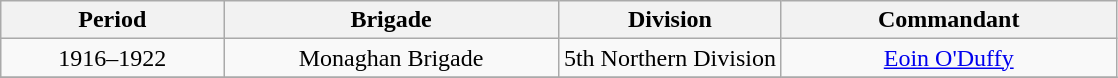<table class="wikitable sortable" style="text-align:right">
<tr>
<th width=20%>Period</th>
<th width=30%>Brigade</th>
<th width=20%>Division</th>
<th width=30%>Commandant</th>
</tr>
<tr>
<td align="center">1916–1922</td>
<td align="center">Monaghan Brigade</td>
<td align="center">5th Northern Division</td>
<td align="center"><a href='#'>Eoin O'Duffy</a></td>
</tr>
<tr>
</tr>
</table>
